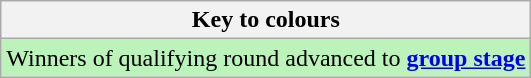<table class="wikitable">
<tr>
<th>Key to colours</th>
</tr>
<tr bgcolor=#BBF3BB>
<td>Winners of qualifying round advanced to <strong><a href='#'>group stage</a></strong></td>
</tr>
</table>
